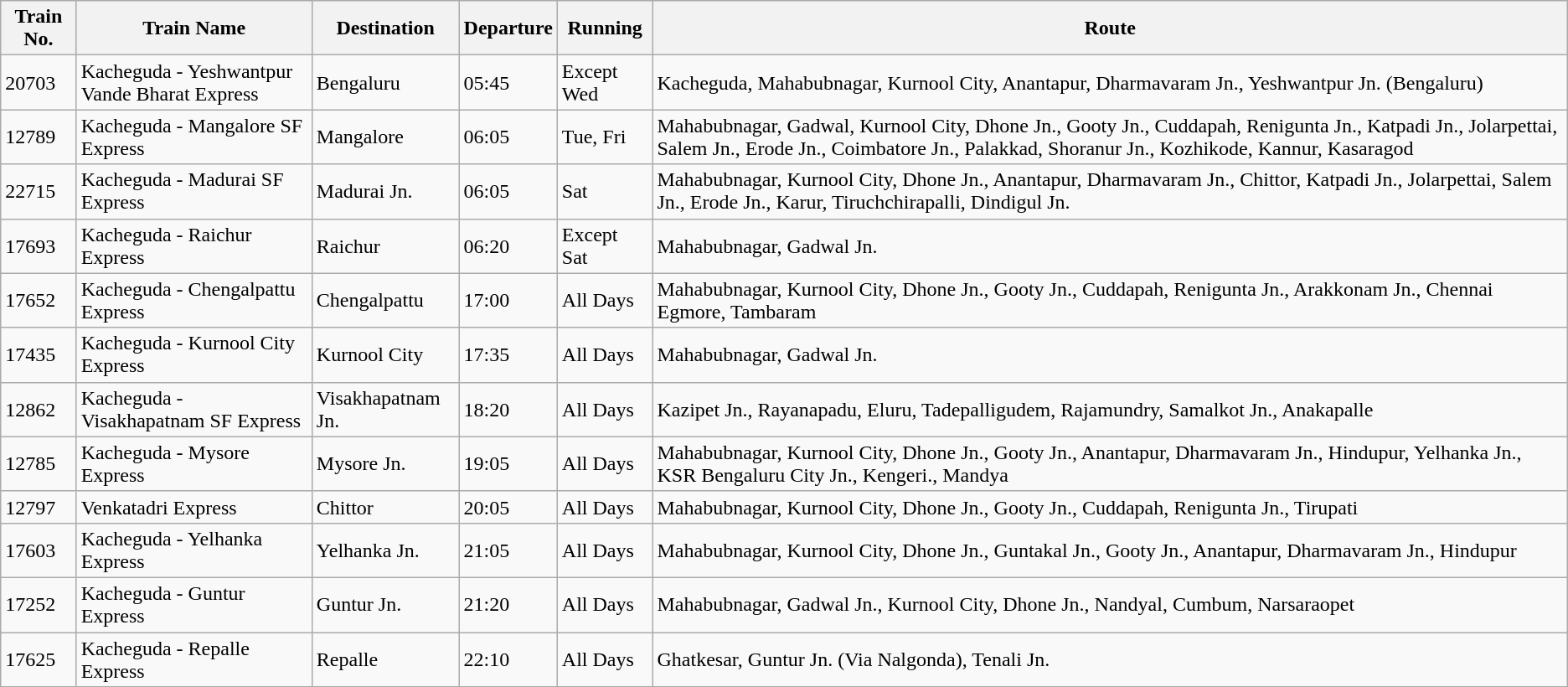<table class="wikitable">
<tr>
<th>Train No.</th>
<th>Train Name</th>
<th>Destination</th>
<th>Departure</th>
<th>Running</th>
<th>Route</th>
</tr>
<tr>
<td>20703</td>
<td>Kacheguda - Yeshwantpur<br>Vande Bharat Express</td>
<td>Bengaluru</td>
<td>05:45</td>
<td>Except Wed</td>
<td>Kacheguda, Mahabubnagar, Kurnool City, Anantapur, Dharmavaram Jn., Yeshwantpur Jn. (Bengaluru)</td>
</tr>
<tr>
<td>12789</td>
<td>Kacheguda - Mangalore SF Express</td>
<td>Mangalore</td>
<td>06:05</td>
<td>Tue, Fri</td>
<td>Mahabubnagar, Gadwal, Kurnool City, Dhone Jn., Gooty Jn., Cuddapah, Renigunta Jn., Katpadi Jn., Jolarpettai, Salem Jn., Erode Jn., Coimbatore Jn., Palakkad, Shoranur Jn., Kozhikode, Kannur, Kasaragod</td>
</tr>
<tr>
<td>22715</td>
<td>Kacheguda - Madurai SF Express</td>
<td>Madurai Jn.</td>
<td>06:05</td>
<td>Sat</td>
<td>Mahabubnagar, Kurnool City, Dhone Jn., Anantapur, Dharmavaram Jn., Chittor, Katpadi Jn., Jolarpettai, Salem Jn., Erode Jn., Karur, Tiruchchirapalli, Dindigul Jn.</td>
</tr>
<tr>
<td>17693</td>
<td>Kacheguda - Raichur Express</td>
<td>Raichur</td>
<td>06:20</td>
<td>Except Sat</td>
<td>Mahabubnagar, Gadwal Jn.</td>
</tr>
<tr>
<td>17652</td>
<td>Kacheguda - Chengalpattu Express</td>
<td>Chengalpattu</td>
<td>17:00</td>
<td>All Days</td>
<td>Mahabubnagar, Kurnool City, Dhone Jn., Gooty Jn., Cuddapah, Renigunta Jn., Arakkonam Jn., Chennai Egmore, Tambaram</td>
</tr>
<tr>
<td>17435</td>
<td>Kacheguda - Kurnool City Express</td>
<td>Kurnool City</td>
<td>17:35</td>
<td>All Days</td>
<td>Mahabubnagar, Gadwal Jn.</td>
</tr>
<tr>
<td>12862</td>
<td>Kacheguda - Visakhapatnam SF Express</td>
<td>Visakhapatnam Jn.</td>
<td>18:20</td>
<td>All Days</td>
<td>Kazipet Jn., Rayanapadu, Eluru, Tadepalligudem, Rajamundry, Samalkot Jn., Anakapalle</td>
</tr>
<tr>
<td>12785</td>
<td>Kacheguda - Mysore Express</td>
<td>Mysore Jn.</td>
<td>19:05</td>
<td>All Days</td>
<td>Mahabubnagar, Kurnool City, Dhone Jn., Gooty Jn., Anantapur, Dharmavaram Jn., Hindupur, Yelhanka Jn., KSR Bengaluru City Jn., Kengeri., Mandya</td>
</tr>
<tr>
<td>12797</td>
<td>Venkatadri Express</td>
<td>Chittor</td>
<td>20:05</td>
<td>All Days</td>
<td>Mahabubnagar, Kurnool City, Dhone Jn., Gooty Jn., Cuddapah, Renigunta Jn., Tirupati</td>
</tr>
<tr>
<td>17603</td>
<td>Kacheguda - Yelhanka Express</td>
<td>Yelhanka Jn.</td>
<td>21:05</td>
<td>All Days</td>
<td>Mahabubnagar, Kurnool City, Dhone Jn., Guntakal Jn., Gooty Jn., Anantapur, Dharmavaram Jn., Hindupur</td>
</tr>
<tr>
<td>17252</td>
<td>Kacheguda - Guntur Express</td>
<td>Guntur Jn.</td>
<td>21:20</td>
<td>All Days</td>
<td>Mahabubnagar, Gadwal Jn., Kurnool City, Dhone Jn., Nandyal, Cumbum, Narsaraopet</td>
</tr>
<tr>
<td>17625</td>
<td>Kacheguda - Repalle Express</td>
<td>Repalle</td>
<td>22:10</td>
<td>All Days</td>
<td>Ghatkesar, Guntur Jn. (Via Nalgonda), Tenali Jn.</td>
</tr>
</table>
